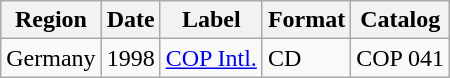<table class="wikitable">
<tr>
<th>Region</th>
<th>Date</th>
<th>Label</th>
<th>Format</th>
<th>Catalog</th>
</tr>
<tr>
<td>Germany</td>
<td>1998</td>
<td><a href='#'>COP Intl.</a></td>
<td>CD</td>
<td>COP 041</td>
</tr>
</table>
